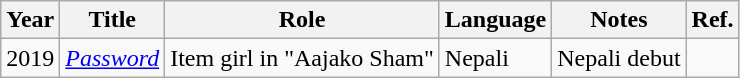<table class="wikitable sortable plainrowheaders">
<tr>
<th scope="col">Year</th>
<th scope="col">Title</th>
<th scope="col">Role</th>
<th scope="col">Language</th>
<th class="unsortable" scope="col">Notes</th>
<th>Ref.</th>
</tr>
<tr>
<td>2019</td>
<td scope="row"><em><a href='#'>Password</a></em></td>
<td>Item girl in "Aajako Sham"</td>
<td>Nepali</td>
<td>Nepali debut</td>
<td></td>
</tr>
</table>
